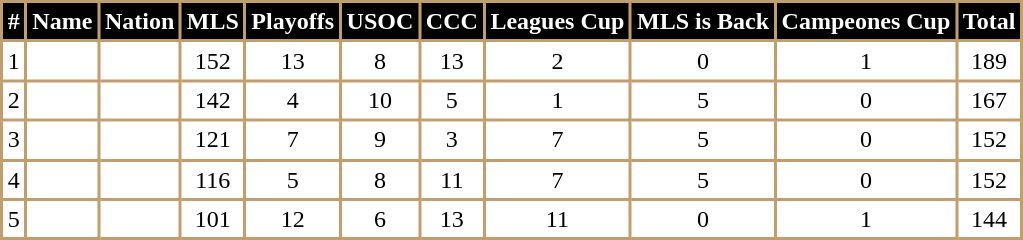<table class="wikitable sortable" style="text-align:center;">
<tr>
<th style="background:#000; color:#FFF; border:2px solid #C39E6D;;" scope="col">#</th>
<th style="background:#000; color:#FFF; border:2px solid #C39E6D;;" scope="col">Name</th>
<th style="background:#000; color:#FFF; border:2px solid #C39E6D;;" scope="col">Nation</th>
<th style="background:#000; color:#FFF; border:2px solid #C39E6D;;" scope="col">MLS</th>
<th style="background:#000; color:#FFF; border:2px solid #C39E6D;;" scope="col">Playoffs</th>
<th style="background:#000; color:#FFF; border:2px solid #C39E6D;;" scope="col">USOC</th>
<th style="background:#000; color:#FFF; border:2px solid #C39E6D;;" scope="col">CCC</th>
<th style="background:#000; color:#FFF; border:2px solid #C39E6D;;" scope="col">Leagues Cup</th>
<th style="background:#000; color:#FFF; border:2px solid #C39E6D;;" scope="col">MLS is Back</th>
<th style="background:#000; color:#FFF; border:2px solid #C39E6D;;" scope="col">Campeones Cup</th>
<th style="background:#000; color:#FFF; border:2px solid #C39E6D;;" scope="col">Total</th>
</tr>
<tr>
<td ! style="background:#FFFFFF; color:#000; border:2px solid #C39E6D;" scope="col">1</td>
<th style="background:#FFFFFF; color:#000; border:2px solid #C39E6D;" scope="col"align="left"></th>
<td ! style="background:#FFFFFF; color:#000; border:2px solid #C39E6D;" scope="col"align="left"></td>
<td ! style="background:#FFFFFF; color:#000; border:2px solid #C39E6D;" scope="col">152</td>
<td ! style="background:#FFFFFF; color:#000; border:2px solid #C39E6D;" scope="col">13</td>
<td ! style="background:#FFFFFF; color:#000; border:2px solid #C39E6D;" scope="col">8</td>
<td ! style="background:#FFFFFF; color:#000; border:2px solid #C39E6D;" scope="col">13</td>
<td ! style="background:#FFFFFF; color:#000; border:2px solid #C39E6D;" scope="col">2</td>
<td ! style="background:#FFFFFF; color:#000; border:2px solid #C39E6D;" scope="col">0</td>
<td ! style="background:#FFFFFF; color:#000; border:2px solid #C39E6D;" scope="col">1</td>
<td ! style="background:#FFFFFF; color:#000; border:2px solid #C39E6D;" scope="col">189</td>
</tr>
<tr>
<td ! style="background:#FFFFFF; color:#000; border:2px solid #C39E6D;" scope="col">2</td>
<th style="background:#FFFFFF; color:#000; border:2px solid #C39E6D;" scope="col"align="left"></th>
<td ! style="background:#FFFFFF; color:#000; border:2px solid #C39E6D;" scope="col"align="left"></td>
<td ! style="background:#FFFFFF; color:#000; border:2px solid #C39E6D;" scope="col">142</td>
<td ! style="background:#FFFFFF; color:#000; border:2px solid #C39E6D;" scope="col">4</td>
<td ! style="background:#FFFFFF; color:#000; border:2px solid #C39E6D;" scope="col">10</td>
<td ! style="background:#FFFFFF; color:#000; border:2px solid #C39E6D;" scope="col">5</td>
<td ! style="background:#FFFFFF; color:#000; border:2px solid #C39E6D;" scope="col">1</td>
<td ! style="background:#FFFFFF; color:#000; border:2px solid #C39E6D;" scope="col">5</td>
<td ! style="background:#FFFFFF; color:#000; border:2px solid #C39E6D;" scope="col">0</td>
<td ! style="background:#FFFFFF; color:#000; border:2px solid #C39E6D;" scope="col">167</td>
</tr>
<tr>
<td ! style="background:#FFFFFF; color:#000; border:2px solid #C39E6D;" scope="col">3</td>
<th style="background:#FFFFFF; color:#000; border:2px solid #C39E6D;" scope="col"align="left"></th>
<td ! style="background:#FFFFFF; color:#000; border:2px solid #C39E6D;" scope="col"align="left"></td>
<td ! style="background:#FFFFFF; color:#000; border:2px solid #C39E6D;" scope="col">121</td>
<td ! style="background:#FFFFFF; color:#000; border:2px solid #C39E6D;" scope="col">7</td>
<td ! style="background:#FFFFFF; color:#000; border:2px solid #C39E6D;" scope="col">9</td>
<td ! style="background:#FFFFFF; color:#000; border:2px solid #C39E6D;" scope="col">3</td>
<td ! style="background:#FFFFFF; color:#000; border:2px solid #C39E6D;" scope="col">7</td>
<td ! style="background:#FFFFFF; color:#000; border:2px solid #C39E6D;" scope="col">5</td>
<td ! style="background:#FFFFFF; color:#000; border:2px solid #C39E6D;" scope="col">0</td>
<td ! style="background:#FFFFFF; color:#000; border:2px solid #C39E6D;" scope="col">152</td>
</tr>
<tr>
<td ! style="background:#FFFFFF; color:#000; border:2px solid #C39E6D;" scope="col">4</td>
<th style="background:#FFFFFF; color:#000; border:2px solid #C39E6D;" scope="col" align="left"></th>
<td ! style="background:#FFFFFF; color:#000; border:2px solid #C39E6D;" scope="col" align="left"></td>
<td ! style="background:#FFFFFF; color:#000; border:2px solid #C39E6D;" scope="col">116</td>
<td ! style="background:#FFFFFF; color:#000; border:2px solid #C39E6D;" scope="col">5</td>
<td ! style="background:#FFFFFF; color:#000; border:2px solid #C39E6D;" scope="col">8</td>
<td ! style="background:#FFFFFF; color:#000; border:2px solid #C39E6D;" scope="col">11</td>
<td ! style="background:#FFFFFF; color:#000; border:2px solid #C39E6D;" scope="col">7</td>
<td ! style="background:#FFFFFF; color:#000; border:2px solid #C39E6D;" scope="col">5</td>
<td ! style="background:#FFFFFF; color:#000; border:2px solid #C39E6D;" scope="col">0</td>
<td ! style="background:#FFFFFF; color:#000; border:2px solid #C39E6D;" scope="col">152</td>
</tr>
<tr>
<td ! style="background:#FFFFFF; color:#000; border:2px solid #C39E6D;" scope="col">5</td>
<th style="background:#FFFFFF; color:#000; border:2px solid #C39E6D;" scope="col"align="left"></th>
<td ! style="background:#FFFFFF; color:#000; border:2px solid #C39E6D;" scope="col"align="left"></td>
<td ! style="background:#FFFFFF; color:#000; border:2px solid #C39E6D;" scope="col">101</td>
<td ! style="background:#FFFFFF; color:#000; border:2px solid #C39E6D;" scope="col">12</td>
<td ! style="background:#FFFFFF; color:#000; border:2px solid #C39E6D;" scope="col">6</td>
<td ! style="background:#FFFFFF; color:#000; border:2px solid #C39E6D;" scope="col">13</td>
<td ! style="background:#FFFFFF; color:#000; border:2px solid #C39E6D;" scope="col">11</td>
<td ! style="background:#FFFFFF; color:#000; border:2px solid #C39E6D;" scope="col">0</td>
<td ! style="background:#FFFFFF; color:#000; border:2px solid #C39E6D;" scope="col">1</td>
<td ! style="background:#FFFFFF; color:#000; border:2px solid #C39E6D;" scope="col">144</td>
</tr>
</table>
